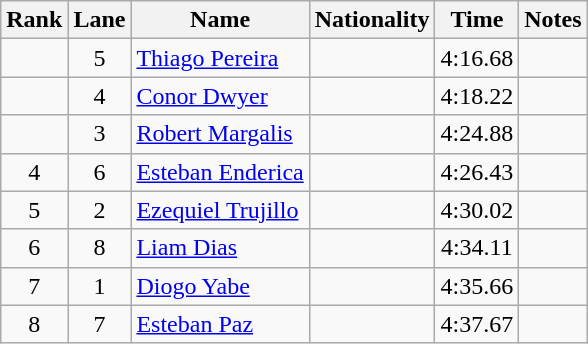<table class="wikitable sortable" style="text-align:center">
<tr>
<th>Rank</th>
<th>Lane</th>
<th>Name</th>
<th>Nationality</th>
<th>Time</th>
<th>Notes</th>
</tr>
<tr>
<td></td>
<td>5</td>
<td align=left><a href='#'>Thiago Pereira</a></td>
<td align=left></td>
<td>4:16.68</td>
<td></td>
</tr>
<tr>
<td></td>
<td>4</td>
<td align=left><a href='#'>Conor Dwyer</a></td>
<td align=left></td>
<td>4:18.22</td>
<td></td>
</tr>
<tr>
<td></td>
<td>3</td>
<td align=left><a href='#'>Robert Margalis</a></td>
<td align=left></td>
<td>4:24.88</td>
<td></td>
</tr>
<tr>
<td>4</td>
<td>6</td>
<td align=left><a href='#'>Esteban Enderica</a></td>
<td align=left></td>
<td>4:26.43</td>
<td></td>
</tr>
<tr>
<td>5</td>
<td>2</td>
<td align=left><a href='#'>Ezequiel Trujillo</a></td>
<td align=left></td>
<td>4:30.02</td>
<td></td>
</tr>
<tr>
<td>6</td>
<td>8</td>
<td align=left><a href='#'>Liam Dias</a></td>
<td align=left></td>
<td>4:34.11</td>
<td></td>
</tr>
<tr>
<td>7</td>
<td>1</td>
<td align=left><a href='#'>Diogo Yabe</a></td>
<td align=left></td>
<td>4:35.66</td>
<td></td>
</tr>
<tr>
<td>8</td>
<td>7</td>
<td align=left><a href='#'>Esteban Paz</a></td>
<td align=left></td>
<td>4:37.67</td>
<td></td>
</tr>
</table>
